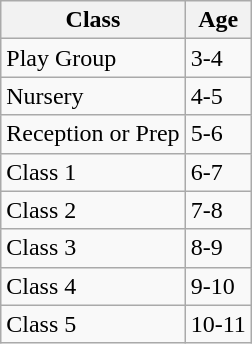<table class="wikitable">
<tr>
<th>Class</th>
<th>Age</th>
</tr>
<tr>
<td>Play Group</td>
<td>3-4</td>
</tr>
<tr>
<td>Nursery</td>
<td>4-5</td>
</tr>
<tr>
<td>Reception or Prep</td>
<td>5-6</td>
</tr>
<tr>
<td>Class 1</td>
<td>6-7</td>
</tr>
<tr>
<td>Class 2</td>
<td>7-8</td>
</tr>
<tr>
<td>Class 3</td>
<td>8-9</td>
</tr>
<tr>
<td>Class 4</td>
<td>9-10</td>
</tr>
<tr>
<td>Class 5</td>
<td>10-11</td>
</tr>
</table>
